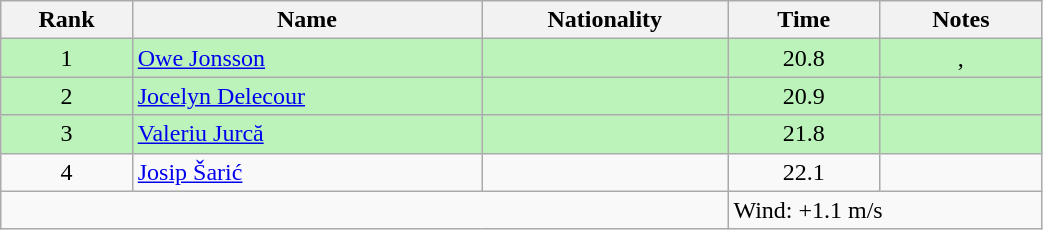<table class="wikitable sortable" style="text-align:center;width: 55%">
<tr>
<th>Rank</th>
<th>Name</th>
<th>Nationality</th>
<th>Time</th>
<th>Notes</th>
</tr>
<tr bgcolor=bbf3bb>
<td>1</td>
<td align=left><a href='#'>Owe Jonsson</a></td>
<td align=left></td>
<td>20.8</td>
<td>, </td>
</tr>
<tr bgcolor=bbf3bb>
<td>2</td>
<td align=left><a href='#'>Jocelyn Delecour</a></td>
<td align=left></td>
<td>20.9</td>
<td></td>
</tr>
<tr bgcolor=bbf3bb>
<td>3</td>
<td align=left><a href='#'>Valeriu Jurcă</a></td>
<td align=left></td>
<td>21.8</td>
<td></td>
</tr>
<tr>
<td>4</td>
<td align=left><a href='#'>Josip Šarić</a></td>
<td align=left></td>
<td>22.1</td>
<td></td>
</tr>
<tr class="sortbottom">
<td colspan="3"></td>
<td colspan="2" style="text-align:left;">Wind: +1.1 m/s</td>
</tr>
</table>
